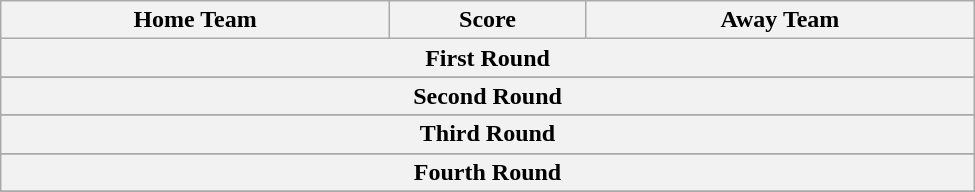<table class="wikitable" style="text-align: center; width:650px">
<tr>
<th scope=col width="245px">Home Team</th>
<th scope=col width="120px">Score</th>
<th scope=col width="245px">Away Team</th>
</tr>
<tr>
<th colspan="3">First Round</th>
</tr>
<tr>
</tr>
<tr>
<th colspan="3">Second Round</th>
</tr>
<tr>
</tr>
<tr>
</tr>
<tr>
</tr>
<tr>
</tr>
<tr>
<th colspan="3">Third Round</th>
</tr>
<tr>
</tr>
<tr>
</tr>
<tr>
<th colspan="3">Fourth Round</th>
</tr>
<tr>
</tr>
<tr>
</tr>
</table>
